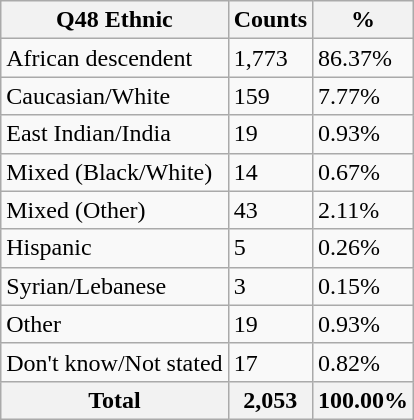<table class="wikitable sortable">
<tr>
<th>Q48 Ethnic</th>
<th>Counts</th>
<th>%</th>
</tr>
<tr>
<td>African descendent</td>
<td>1,773</td>
<td>86.37%</td>
</tr>
<tr>
<td>Caucasian/White</td>
<td>159</td>
<td>7.77%</td>
</tr>
<tr>
<td>East Indian/India</td>
<td>19</td>
<td>0.93%</td>
</tr>
<tr>
<td>Mixed (Black/White)</td>
<td>14</td>
<td>0.67%</td>
</tr>
<tr>
<td>Mixed (Other)</td>
<td>43</td>
<td>2.11%</td>
</tr>
<tr>
<td>Hispanic</td>
<td>5</td>
<td>0.26%</td>
</tr>
<tr>
<td>Syrian/Lebanese</td>
<td>3</td>
<td>0.15%</td>
</tr>
<tr>
<td>Other</td>
<td>19</td>
<td>0.93%</td>
</tr>
<tr>
<td>Don't know/Not stated</td>
<td>17</td>
<td>0.82%</td>
</tr>
<tr>
<th>Total</th>
<th>2,053</th>
<th>100.00%</th>
</tr>
</table>
